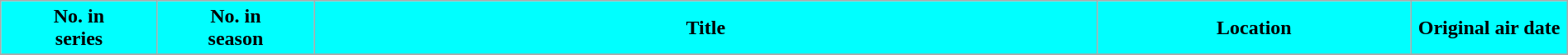<table class="wikitable plainrowheaders" style="width:100%;">
<tr>
<th style="width:10%; background:#00FFFF; color:#000;">No. in<br>series </th>
<th style="width:10%; background:#00FFFF; color:#000;">No. in<br>season </th>
<th style="width:50%; background:#00FFFF; color:#000;">Title</th>
<th style="width:20%; background:#00FFFF; color:#000;">Location</th>
<th style="width:20%; background:#00FFFF; color:#000;">Original air date</th>
</tr>
<tr>
</tr>
</table>
